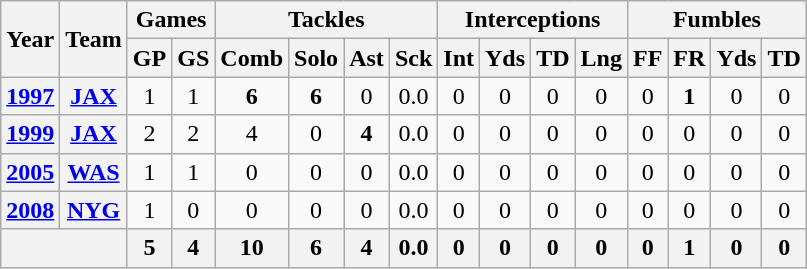<table class="wikitable" style="text-align:center">
<tr>
<th rowspan="2">Year</th>
<th rowspan="2">Team</th>
<th colspan="2">Games</th>
<th colspan="4">Tackles</th>
<th colspan="4">Interceptions</th>
<th colspan="4">Fumbles</th>
</tr>
<tr>
<th>GP</th>
<th>GS</th>
<th>Comb</th>
<th>Solo</th>
<th>Ast</th>
<th>Sck</th>
<th>Int</th>
<th>Yds</th>
<th>TD</th>
<th>Lng</th>
<th>FF</th>
<th>FR</th>
<th>Yds</th>
<th>TD</th>
</tr>
<tr>
<th><a href='#'>1997</a></th>
<th><a href='#'>JAX</a></th>
<td>1</td>
<td>1</td>
<td><strong>6</strong></td>
<td><strong>6</strong></td>
<td>0</td>
<td>0.0</td>
<td>0</td>
<td>0</td>
<td>0</td>
<td>0</td>
<td>0</td>
<td><strong>1</strong></td>
<td>0</td>
<td>0</td>
</tr>
<tr>
<th><a href='#'>1999</a></th>
<th><a href='#'>JAX</a></th>
<td>2</td>
<td>2</td>
<td>4</td>
<td>0</td>
<td><strong>4</strong></td>
<td>0.0</td>
<td>0</td>
<td>0</td>
<td>0</td>
<td>0</td>
<td>0</td>
<td>0</td>
<td>0</td>
<td>0</td>
</tr>
<tr>
<th><a href='#'>2005</a></th>
<th><a href='#'>WAS</a></th>
<td>1</td>
<td>1</td>
<td>0</td>
<td>0</td>
<td>0</td>
<td>0.0</td>
<td>0</td>
<td>0</td>
<td>0</td>
<td>0</td>
<td>0</td>
<td>0</td>
<td>0</td>
<td>0</td>
</tr>
<tr>
<th><a href='#'>2008</a></th>
<th><a href='#'>NYG</a></th>
<td>1</td>
<td>0</td>
<td>0</td>
<td>0</td>
<td>0</td>
<td>0.0</td>
<td>0</td>
<td>0</td>
<td>0</td>
<td>0</td>
<td>0</td>
<td>0</td>
<td>0</td>
<td>0</td>
</tr>
<tr>
<th colspan="2"></th>
<th>5</th>
<th>4</th>
<th>10</th>
<th>6</th>
<th>4</th>
<th>0.0</th>
<th>0</th>
<th>0</th>
<th>0</th>
<th>0</th>
<th>0</th>
<th>1</th>
<th>0</th>
<th>0</th>
</tr>
</table>
